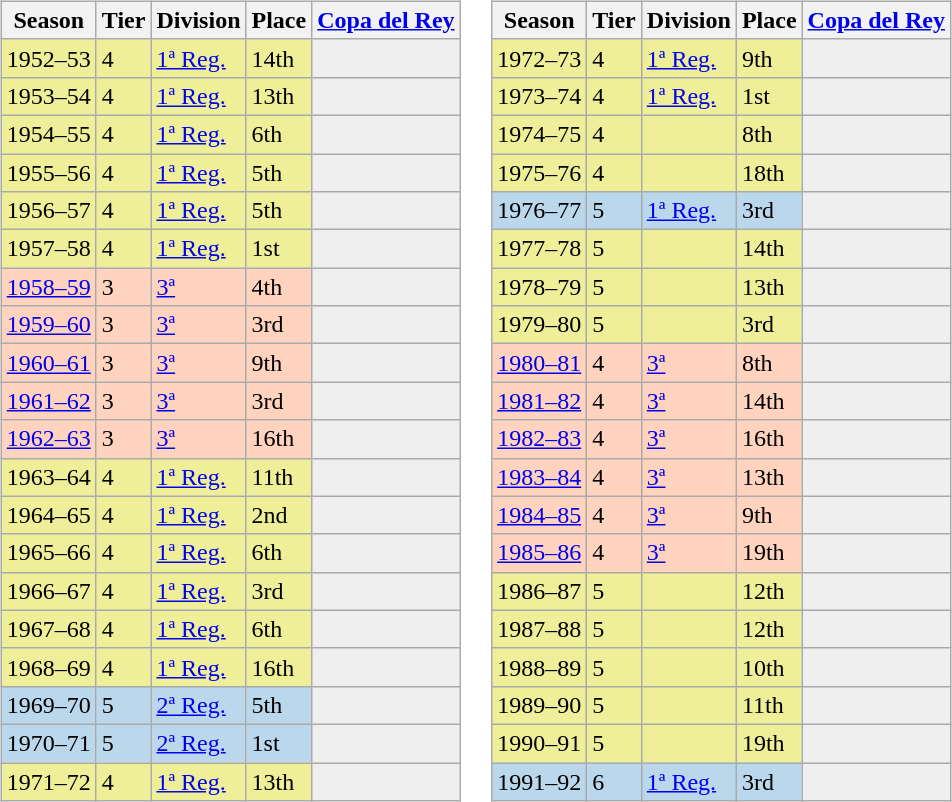<table>
<tr>
<td valign="top" width=0%><br><table class="wikitable">
<tr style="background:#f0f6fa;">
<th>Season</th>
<th>Tier</th>
<th>Division</th>
<th>Place</th>
<th><a href='#'>Copa del Rey</a></th>
</tr>
<tr>
<td style="background:#EFEF99;">1952–53</td>
<td style="background:#EFEF99;">4</td>
<td style="background:#EFEF99;"><a href='#'>1ª Reg.</a></td>
<td style="background:#EFEF99;">14th</td>
<td style="background:#efefef;"></td>
</tr>
<tr>
<td style="background:#EFEF99;">1953–54</td>
<td style="background:#EFEF99;">4</td>
<td style="background:#EFEF99;"><a href='#'>1ª Reg.</a></td>
<td style="background:#EFEF99;">13th</td>
<td style="background:#efefef;"></td>
</tr>
<tr>
<td style="background:#EFEF99;">1954–55</td>
<td style="background:#EFEF99;">4</td>
<td style="background:#EFEF99;"><a href='#'>1ª Reg.</a></td>
<td style="background:#EFEF99;">6th</td>
<td style="background:#efefef;"></td>
</tr>
<tr>
<td style="background:#EFEF99;">1955–56</td>
<td style="background:#EFEF99;">4</td>
<td style="background:#EFEF99;"><a href='#'>1ª Reg.</a></td>
<td style="background:#EFEF99;">5th</td>
<td style="background:#efefef;"></td>
</tr>
<tr>
<td style="background:#EFEF99;">1956–57</td>
<td style="background:#EFEF99;">4</td>
<td style="background:#EFEF99;"><a href='#'>1ª Reg.</a></td>
<td style="background:#EFEF99;">5th</td>
<td style="background:#efefef;"></td>
</tr>
<tr>
<td style="background:#EFEF99;">1957–58</td>
<td style="background:#EFEF99;">4</td>
<td style="background:#EFEF99;"><a href='#'>1ª Reg.</a></td>
<td style="background:#EFEF99;">1st</td>
<td style="background:#efefef;"></td>
</tr>
<tr>
<td style="background:#FFD3BD;"><a href='#'>1958–59</a></td>
<td style="background:#FFD3BD;">3</td>
<td style="background:#FFD3BD;"><a href='#'>3ª</a></td>
<td style="background:#FFD3BD;">4th</td>
<td style="background:#efefef;"></td>
</tr>
<tr>
<td style="background:#FFD3BD;"><a href='#'>1959–60</a></td>
<td style="background:#FFD3BD;">3</td>
<td style="background:#FFD3BD;"><a href='#'>3ª</a></td>
<td style="background:#FFD3BD;">3rd</td>
<td style="background:#efefef;"></td>
</tr>
<tr>
<td style="background:#FFD3BD;"><a href='#'>1960–61</a></td>
<td style="background:#FFD3BD;">3</td>
<td style="background:#FFD3BD;"><a href='#'>3ª</a></td>
<td style="background:#FFD3BD;">9th</td>
<td style="background:#efefef;"></td>
</tr>
<tr>
<td style="background:#FFD3BD;"><a href='#'>1961–62</a></td>
<td style="background:#FFD3BD;">3</td>
<td style="background:#FFD3BD;"><a href='#'>3ª</a></td>
<td style="background:#FFD3BD;">3rd</td>
<td style="background:#efefef;"></td>
</tr>
<tr>
<td style="background:#FFD3BD;"><a href='#'>1962–63</a></td>
<td style="background:#FFD3BD;">3</td>
<td style="background:#FFD3BD;"><a href='#'>3ª</a></td>
<td style="background:#FFD3BD;">16th</td>
<td style="background:#efefef;"></td>
</tr>
<tr>
<td style="background:#EFEF99;">1963–64</td>
<td style="background:#EFEF99;">4</td>
<td style="background:#EFEF99;"><a href='#'>1ª Reg.</a></td>
<td style="background:#EFEF99;">11th</td>
<td style="background:#efefef;"></td>
</tr>
<tr>
<td style="background:#EFEF99;">1964–65</td>
<td style="background:#EFEF99;">4</td>
<td style="background:#EFEF99;"><a href='#'>1ª Reg.</a></td>
<td style="background:#EFEF99;">2nd</td>
<td style="background:#efefef;"></td>
</tr>
<tr>
<td style="background:#EFEF99;">1965–66</td>
<td style="background:#EFEF99;">4</td>
<td style="background:#EFEF99;"><a href='#'>1ª Reg.</a></td>
<td style="background:#EFEF99;">6th</td>
<td style="background:#efefef;"></td>
</tr>
<tr>
<td style="background:#EFEF99;">1966–67</td>
<td style="background:#EFEF99;">4</td>
<td style="background:#EFEF99;"><a href='#'>1ª Reg.</a></td>
<td style="background:#EFEF99;">3rd</td>
<td style="background:#efefef;"></td>
</tr>
<tr>
<td style="background:#EFEF99;">1967–68</td>
<td style="background:#EFEF99;">4</td>
<td style="background:#EFEF99;"><a href='#'>1ª Reg.</a></td>
<td style="background:#EFEF99;">6th</td>
<td style="background:#efefef;"></td>
</tr>
<tr>
<td style="background:#EFEF99;">1968–69</td>
<td style="background:#EFEF99;">4</td>
<td style="background:#EFEF99;"><a href='#'>1ª Reg.</a></td>
<td style="background:#EFEF99;">16th</td>
<td style="background:#efefef;"></td>
</tr>
<tr>
<td style="background:#BBD7EC;">1969–70</td>
<td style="background:#BBD7EC;">5</td>
<td style="background:#BBD7EC;"><a href='#'>2ª Reg.</a></td>
<td style="background:#BBD7EC;">5th</td>
<th style="background:#efefef;"></th>
</tr>
<tr>
<td style="background:#BBD7EC;">1970–71</td>
<td style="background:#BBD7EC;">5</td>
<td style="background:#BBD7EC;"><a href='#'>2ª Reg.</a></td>
<td style="background:#BBD7EC;">1st</td>
<th style="background:#efefef;"></th>
</tr>
<tr>
<td style="background:#EFEF99;">1971–72</td>
<td style="background:#EFEF99;">4</td>
<td style="background:#EFEF99;"><a href='#'>1ª Reg.</a></td>
<td style="background:#EFEF99;">13th</td>
<td style="background:#efefef;"></td>
</tr>
</table>
</td>
<td valign="top" width=0%><br><table class="wikitable">
<tr style="background:#f0f6fa;">
<th>Season</th>
<th>Tier</th>
<th>Division</th>
<th>Place</th>
<th><a href='#'>Copa del Rey</a></th>
</tr>
<tr>
<td style="background:#EFEF99;">1972–73</td>
<td style="background:#EFEF99;">4</td>
<td style="background:#EFEF99;"><a href='#'>1ª Reg.</a></td>
<td style="background:#EFEF99;">9th</td>
<td style="background:#efefef;"></td>
</tr>
<tr>
<td style="background:#EFEF99;">1973–74</td>
<td style="background:#EFEF99;">4</td>
<td style="background:#EFEF99;"><a href='#'>1ª Reg.</a></td>
<td style="background:#EFEF99;">1st</td>
<td style="background:#efefef;"></td>
</tr>
<tr>
<td style="background:#EFEF99;">1974–75</td>
<td style="background:#EFEF99;">4</td>
<td style="background:#EFEF99;"></td>
<td style="background:#EFEF99;">8th</td>
<th style="background:#efefef;"></th>
</tr>
<tr>
<td style="background:#EFEF99;">1975–76</td>
<td style="background:#EFEF99;">4</td>
<td style="background:#EFEF99;"></td>
<td style="background:#EFEF99;">18th</td>
<th style="background:#efefef;"></th>
</tr>
<tr>
<td style="background:#BBD7EC;">1976–77</td>
<td style="background:#BBD7EC;">5</td>
<td style="background:#BBD7EC;"><a href='#'>1ª Reg.</a></td>
<td style="background:#BBD7EC;">3rd</td>
<th style="background:#efefef;"></th>
</tr>
<tr>
<td style="background:#EFEF99;">1977–78</td>
<td style="background:#EFEF99;">5</td>
<td style="background:#EFEF99;"></td>
<td style="background:#EFEF99;">14th</td>
<td style="background:#efefef;"></td>
</tr>
<tr>
<td style="background:#EFEF99;">1978–79</td>
<td style="background:#EFEF99;">5</td>
<td style="background:#EFEF99;"></td>
<td style="background:#EFEF99;">13th</td>
<td style="background:#efefef;"></td>
</tr>
<tr>
<td style="background:#EFEF99;">1979–80</td>
<td style="background:#EFEF99;">5</td>
<td style="background:#EFEF99;"></td>
<td style="background:#EFEF99;">3rd</td>
<td style="background:#efefef;"></td>
</tr>
<tr>
<td style="background:#FFD3BD;"><a href='#'>1980–81</a></td>
<td style="background:#FFD3BD;">4</td>
<td style="background:#FFD3BD;"><a href='#'>3ª</a></td>
<td style="background:#FFD3BD;">8th</td>
<td style="background:#efefef;"></td>
</tr>
<tr>
<td style="background:#FFD3BD;"><a href='#'>1981–82</a></td>
<td style="background:#FFD3BD;">4</td>
<td style="background:#FFD3BD;"><a href='#'>3ª</a></td>
<td style="background:#FFD3BD;">14th</td>
<td style="background:#efefef;"></td>
</tr>
<tr>
<td style="background:#FFD3BD;"><a href='#'>1982–83</a></td>
<td style="background:#FFD3BD;">4</td>
<td style="background:#FFD3BD;"><a href='#'>3ª</a></td>
<td style="background:#FFD3BD;">16th</td>
<td style="background:#efefef;"></td>
</tr>
<tr>
<td style="background:#FFD3BD;"><a href='#'>1983–84</a></td>
<td style="background:#FFD3BD;">4</td>
<td style="background:#FFD3BD;"><a href='#'>3ª</a></td>
<td style="background:#FFD3BD;">13th</td>
<td style="background:#efefef;"></td>
</tr>
<tr>
<td style="background:#FFD3BD;"><a href='#'>1984–85</a></td>
<td style="background:#FFD3BD;">4</td>
<td style="background:#FFD3BD;"><a href='#'>3ª</a></td>
<td style="background:#FFD3BD;">9th</td>
<td style="background:#efefef;"></td>
</tr>
<tr>
<td style="background:#FFD3BD;"><a href='#'>1985–86</a></td>
<td style="background:#FFD3BD;">4</td>
<td style="background:#FFD3BD;"><a href='#'>3ª</a></td>
<td style="background:#FFD3BD;">19th</td>
<td style="background:#efefef;"></td>
</tr>
<tr>
<td style="background:#EFEF99;">1986–87</td>
<td style="background:#EFEF99;">5</td>
<td style="background:#EFEF99;"></td>
<td style="background:#EFEF99;">12th</td>
<td style="background:#efefef;"></td>
</tr>
<tr>
<td style="background:#EFEF99;">1987–88</td>
<td style="background:#EFEF99;">5</td>
<td style="background:#EFEF99;"></td>
<td style="background:#EFEF99;">12th</td>
<td style="background:#efefef;"></td>
</tr>
<tr>
<td style="background:#EFEF99;">1988–89</td>
<td style="background:#EFEF99;">5</td>
<td style="background:#EFEF99;"></td>
<td style="background:#EFEF99;">10th</td>
<th style="background:#efefef;"></th>
</tr>
<tr>
<td style="background:#EFEF99;">1989–90</td>
<td style="background:#EFEF99;">5</td>
<td style="background:#EFEF99;"></td>
<td style="background:#EFEF99;">11th</td>
<th style="background:#efefef;"></th>
</tr>
<tr>
<td style="background:#EFEF99;">1990–91</td>
<td style="background:#EFEF99;">5</td>
<td style="background:#EFEF99;"></td>
<td style="background:#EFEF99;">19th</td>
<th style="background:#efefef;"></th>
</tr>
<tr>
<td style="background:#BBD7EC;">1991–92</td>
<td style="background:#BBD7EC;">6</td>
<td style="background:#BBD7EC;"><a href='#'>1ª Reg.</a></td>
<td style="background:#BBD7EC;">3rd</td>
<th style="background:#efefef;"></th>
</tr>
</table>
</td>
</tr>
</table>
